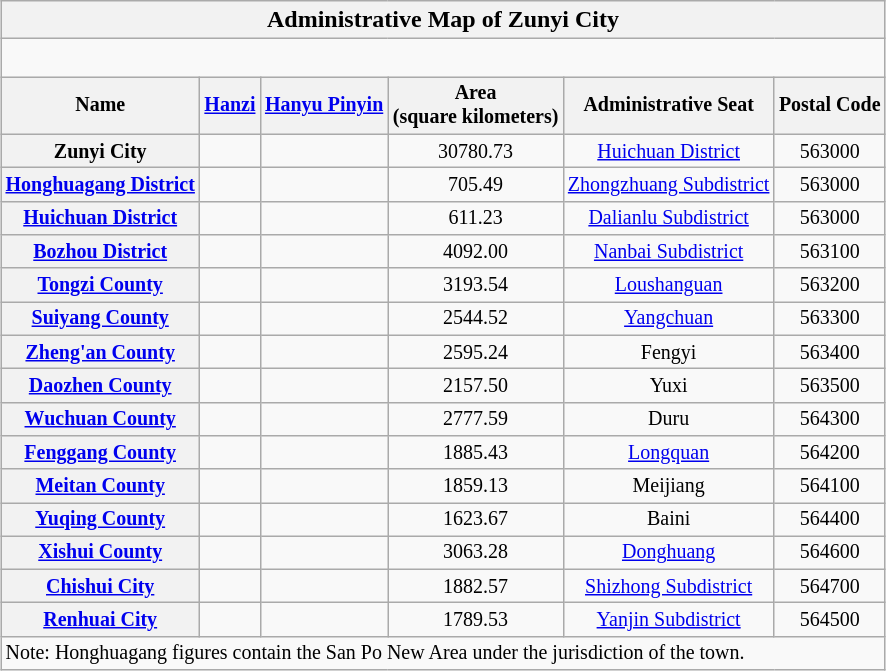<table class="wikitable"  style="margin:auto; width:auto; font-size:smaller;">
<tr>
<th colspan=6 style="font-size:larger"><strong>Administrative Map of Zunyi City</strong></th>
</tr>
<tr>
<td colspan="6"  style="text-align:center; font-size:larger;"><div><br> 















</div></td>
</tr>
<tr>
<th ! scope="col">Name</th>
<th ! scope="col"><a href='#'>Hanzi</a></th>
<th ! scope="col"><a href='#'>Hanyu Pinyin</a></th>
<th ! scope="col">Area<br>(square kilometers)</th>
<th ! scope="col">Administrative Seat</th>
<th ! scope="col">Postal Code</th>
</tr>
<tr style="text-align:center;">
<th>Zunyi City</th>
<td></td>
<td></td>
<td>30780.73</td>
<td><a href='#'>Huichuan District</a></td>
<td>563000</td>
</tr>
<tr style="text-align:center;">
<th><a href='#'>Honghuagang District</a></th>
<td></td>
<td></td>
<td>705.49</td>
<td><a href='#'>Zhongzhuang Subdistrict</a></td>
<td>563000</td>
</tr>
<tr style="text-align:center;">
<th><a href='#'>Huichuan District</a></th>
<td></td>
<td></td>
<td>611.23</td>
<td><a href='#'>Dalianlu Subdistrict</a></td>
<td>563000</td>
</tr>
<tr style="text-align:center;">
<th><a href='#'>Bozhou District</a></th>
<td></td>
<td></td>
<td>4092.00</td>
<td><a href='#'>Nanbai Subdistrict</a></td>
<td>563100</td>
</tr>
<tr style="text-align:center;">
<th><a href='#'>Tongzi County</a></th>
<td></td>
<td></td>
<td>3193.54</td>
<td><a href='#'>Loushanguan</a></td>
<td>563200</td>
</tr>
<tr style="text-align:center;">
<th><a href='#'>Suiyang County</a></th>
<td></td>
<td></td>
<td>2544.52</td>
<td><a href='#'>Yangchuan</a></td>
<td>563300</td>
</tr>
<tr style="text-align:center;">
<th><a href='#'>Zheng'an County</a></th>
<td></td>
<td></td>
<td>2595.24</td>
<td>Fengyi</td>
<td>563400</td>
</tr>
<tr style="text-align:center;">
<th><a href='#'>Daozhen County</a></th>
<td></td>
<td></td>
<td>2157.50</td>
<td>Yuxi</td>
<td>563500</td>
</tr>
<tr style="text-align:center;">
<th><a href='#'>Wuchuan County</a></th>
<td></td>
<td></td>
<td>2777.59</td>
<td>Duru</td>
<td>564300</td>
</tr>
<tr style="text-align:center;">
<th><a href='#'>Fenggang County</a></th>
<td></td>
<td></td>
<td>1885.43</td>
<td><a href='#'>Longquan</a></td>
<td>564200</td>
</tr>
<tr style="text-align:center;">
<th><a href='#'>Meitan County</a></th>
<td></td>
<td></td>
<td>1859.13</td>
<td>Meijiang</td>
<td>564100</td>
</tr>
<tr style="text-align:center;">
<th><a href='#'>Yuqing County</a></th>
<td></td>
<td></td>
<td>1623.67</td>
<td>Baini</td>
<td>564400</td>
</tr>
<tr style="text-align:center;">
<th><a href='#'>Xishui County</a></th>
<td></td>
<td></td>
<td>3063.28</td>
<td><a href='#'>Donghuang</a></td>
<td>564600</td>
</tr>
<tr style="text-align:center;">
<th><a href='#'>Chishui City</a></th>
<td></td>
<td></td>
<td>1882.57</td>
<td><a href='#'>Shizhong Subdistrict</a></td>
<td>564700</td>
</tr>
<tr style="text-align:center;">
<th><a href='#'>Renhuai City</a></th>
<td></td>
<td></td>
<td>1789.53</td>
<td><a href='#'>Yanjin Subdistrict</a></td>
<td>564500</td>
</tr>
<tr>
<td colspan=6>Note: Honghuagang figures contain the San Po New Area under the jurisdiction of the town.</td>
</tr>
</table>
